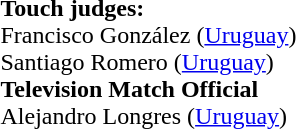<table style="width:100%">
<tr>
<td><br><strong>Touch judges:</strong>
<br> Francisco González (<a href='#'>Uruguay</a>)
<br> Santiago Romero (<a href='#'>Uruguay</a>)
<br><strong>Television Match Official</strong>
<br> Alejandro Longres (<a href='#'>Uruguay</a>)</td>
</tr>
</table>
